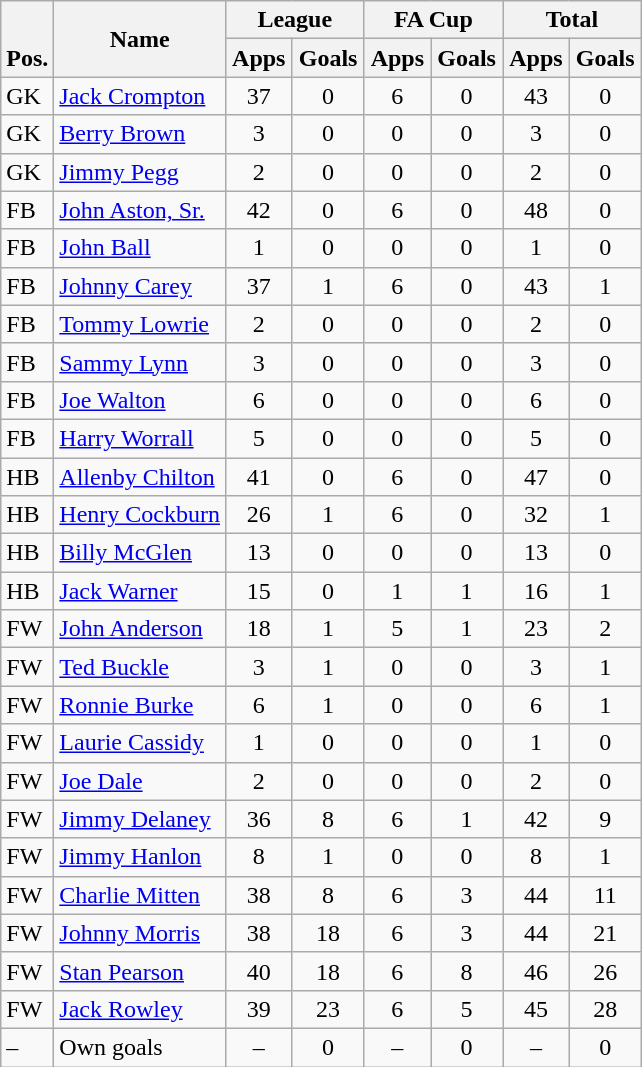<table class="wikitable" style="text-align:center">
<tr>
<th rowspan="2" valign="bottom">Pos.</th>
<th rowspan="2">Name</th>
<th colspan="2" width="85">League</th>
<th colspan="2" width="85">FA Cup</th>
<th colspan="2" width="85">Total</th>
</tr>
<tr>
<th>Apps</th>
<th>Goals</th>
<th>Apps</th>
<th>Goals</th>
<th>Apps</th>
<th>Goals</th>
</tr>
<tr>
<td align="left">GK</td>
<td align="left"> <a href='#'>Jack Crompton</a></td>
<td>37</td>
<td>0</td>
<td>6</td>
<td>0</td>
<td>43</td>
<td>0</td>
</tr>
<tr>
<td align="left">GK</td>
<td align="left"> <a href='#'>Berry Brown</a></td>
<td>3</td>
<td>0</td>
<td>0</td>
<td>0</td>
<td>3</td>
<td>0</td>
</tr>
<tr>
<td align="left">GK</td>
<td align="left"> <a href='#'>Jimmy Pegg</a></td>
<td>2</td>
<td>0</td>
<td>0</td>
<td>0</td>
<td>2</td>
<td>0</td>
</tr>
<tr>
<td align="left">FB</td>
<td align="left"> <a href='#'>John Aston, Sr.</a></td>
<td>42</td>
<td>0</td>
<td>6</td>
<td>0</td>
<td>48</td>
<td>0</td>
</tr>
<tr>
<td align="left">FB</td>
<td align="left"> <a href='#'>John Ball</a></td>
<td>1</td>
<td>0</td>
<td>0</td>
<td>0</td>
<td>1</td>
<td>0</td>
</tr>
<tr>
<td align="left">FB</td>
<td align="left"> <a href='#'>Johnny Carey</a></td>
<td>37</td>
<td>1</td>
<td>6</td>
<td>0</td>
<td>43</td>
<td>1</td>
</tr>
<tr>
<td align="left">FB</td>
<td align="left"> <a href='#'>Tommy Lowrie</a></td>
<td>2</td>
<td>0</td>
<td>0</td>
<td>0</td>
<td>2</td>
<td>0</td>
</tr>
<tr>
<td align="left">FB</td>
<td align="left"> <a href='#'>Sammy Lynn</a></td>
<td>3</td>
<td>0</td>
<td>0</td>
<td>0</td>
<td>3</td>
<td>0</td>
</tr>
<tr>
<td align="left">FB</td>
<td align="left"> <a href='#'>Joe Walton</a></td>
<td>6</td>
<td>0</td>
<td>0</td>
<td>0</td>
<td>6</td>
<td>0</td>
</tr>
<tr>
<td align="left">FB</td>
<td align="left"> <a href='#'>Harry Worrall</a></td>
<td>5</td>
<td>0</td>
<td>0</td>
<td>0</td>
<td>5</td>
<td>0</td>
</tr>
<tr>
<td align="left">HB</td>
<td align="left"> <a href='#'>Allenby Chilton</a></td>
<td>41</td>
<td>0</td>
<td>6</td>
<td>0</td>
<td>47</td>
<td>0</td>
</tr>
<tr>
<td align="left">HB</td>
<td align="left"> <a href='#'>Henry Cockburn</a></td>
<td>26</td>
<td>1</td>
<td>6</td>
<td>0</td>
<td>32</td>
<td>1</td>
</tr>
<tr>
<td align="left">HB</td>
<td align="left"> <a href='#'>Billy McGlen</a></td>
<td>13</td>
<td>0</td>
<td>0</td>
<td>0</td>
<td>13</td>
<td>0</td>
</tr>
<tr>
<td align="left">HB</td>
<td align="left"> <a href='#'>Jack Warner</a></td>
<td>15</td>
<td>0</td>
<td>1</td>
<td>1</td>
<td>16</td>
<td>1</td>
</tr>
<tr>
<td align="left">FW</td>
<td align="left"> <a href='#'>John Anderson</a></td>
<td>18</td>
<td>1</td>
<td>5</td>
<td>1</td>
<td>23</td>
<td>2</td>
</tr>
<tr>
<td align="left">FW</td>
<td align="left"> <a href='#'>Ted Buckle</a></td>
<td>3</td>
<td>1</td>
<td>0</td>
<td>0</td>
<td>3</td>
<td>1</td>
</tr>
<tr>
<td align="left">FW</td>
<td align="left"> <a href='#'>Ronnie Burke</a></td>
<td>6</td>
<td>1</td>
<td>0</td>
<td>0</td>
<td>6</td>
<td>1</td>
</tr>
<tr>
<td align="left">FW</td>
<td align="left"> <a href='#'>Laurie Cassidy</a></td>
<td>1</td>
<td>0</td>
<td>0</td>
<td>0</td>
<td>1</td>
<td>0</td>
</tr>
<tr>
<td align="left">FW</td>
<td align="left"> <a href='#'>Joe Dale</a></td>
<td>2</td>
<td>0</td>
<td>0</td>
<td>0</td>
<td>2</td>
<td>0</td>
</tr>
<tr>
<td align="left">FW</td>
<td align="left"> <a href='#'>Jimmy Delaney</a></td>
<td>36</td>
<td>8</td>
<td>6</td>
<td>1</td>
<td>42</td>
<td>9</td>
</tr>
<tr>
<td align="left">FW</td>
<td align="left"> <a href='#'>Jimmy Hanlon</a></td>
<td>8</td>
<td>1</td>
<td>0</td>
<td>0</td>
<td>8</td>
<td>1</td>
</tr>
<tr>
<td align="left">FW</td>
<td align="left"> <a href='#'>Charlie Mitten</a></td>
<td>38</td>
<td>8</td>
<td>6</td>
<td>3</td>
<td>44</td>
<td>11</td>
</tr>
<tr>
<td align="left">FW</td>
<td align="left"> <a href='#'>Johnny Morris</a></td>
<td>38</td>
<td>18</td>
<td>6</td>
<td>3</td>
<td>44</td>
<td>21</td>
</tr>
<tr>
<td align="left">FW</td>
<td align="left"> <a href='#'>Stan Pearson</a></td>
<td>40</td>
<td>18</td>
<td>6</td>
<td>8</td>
<td>46</td>
<td>26</td>
</tr>
<tr>
<td align="left">FW</td>
<td align="left"> <a href='#'>Jack Rowley</a></td>
<td>39</td>
<td>23</td>
<td>6</td>
<td>5</td>
<td>45</td>
<td>28</td>
</tr>
<tr>
<td align="left">–</td>
<td align="left">Own goals</td>
<td>–</td>
<td>0</td>
<td>–</td>
<td>0</td>
<td>–</td>
<td>0</td>
</tr>
</table>
